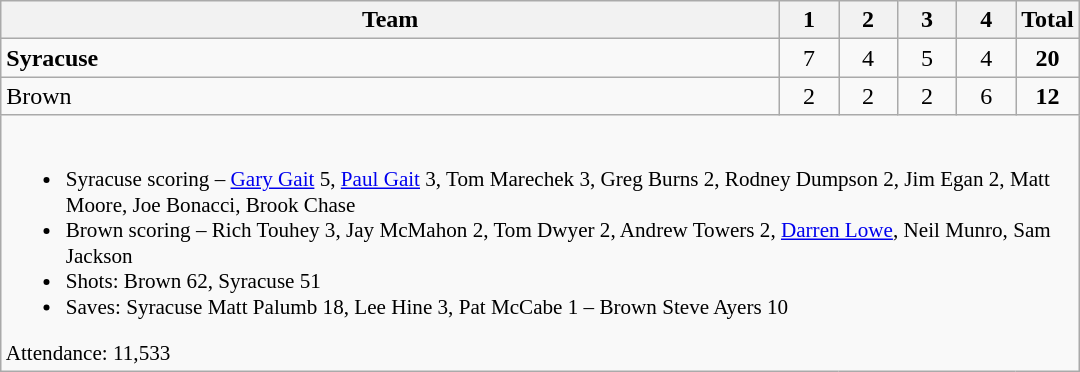<table class="wikitable" style="text-align:center; max-width:45em">
<tr>
<th>Team</th>
<th style="width:2em">1</th>
<th style="width:2em">2</th>
<th style="width:2em">3</th>
<th style="width:2em">4</th>
<th style="width:2em">Total</th>
</tr>
<tr>
<td style="text-align:left"><strong>Syracuse</strong></td>
<td>7</td>
<td>4</td>
<td>5</td>
<td>4</td>
<td><strong>20</strong></td>
</tr>
<tr>
<td style="text-align:left">Brown</td>
<td>2</td>
<td>2</td>
<td>2</td>
<td>6</td>
<td><strong>12</strong></td>
</tr>
<tr>
<td colspan=6 style="text-align:left; font-size:88%;"><br><ul><li>Syracuse scoring – <a href='#'>Gary Gait</a> 5, <a href='#'>Paul Gait</a> 3, Tom Marechek 3, Greg Burns 2, Rodney Dumpson 2, Jim Egan 2, Matt Moore, Joe Bonacci, Brook Chase</li><li>Brown scoring – Rich Touhey 3, Jay McMahon 2, Tom Dwyer 2, Andrew Towers 2, <a href='#'>Darren Lowe</a>, Neil Munro, Sam Jackson</li><li>Shots: Brown 62, Syracuse 51</li><li>Saves: Syracuse Matt Palumb 18, Lee Hine 3, Pat McCabe 1 – Brown Steve Ayers 10</li></ul>Attendance: 11,533
</td>
</tr>
</table>
